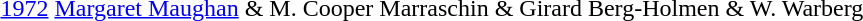<table>
<tr>
<td><a href='#'>1972</a></td>
<td><a href='#'>Margaret Maughan</a> & M. Cooper<br></td>
<td>Marraschin & Girard<br></td>
<td>Berg-Holmen & W. Warberg<br></td>
</tr>
</table>
